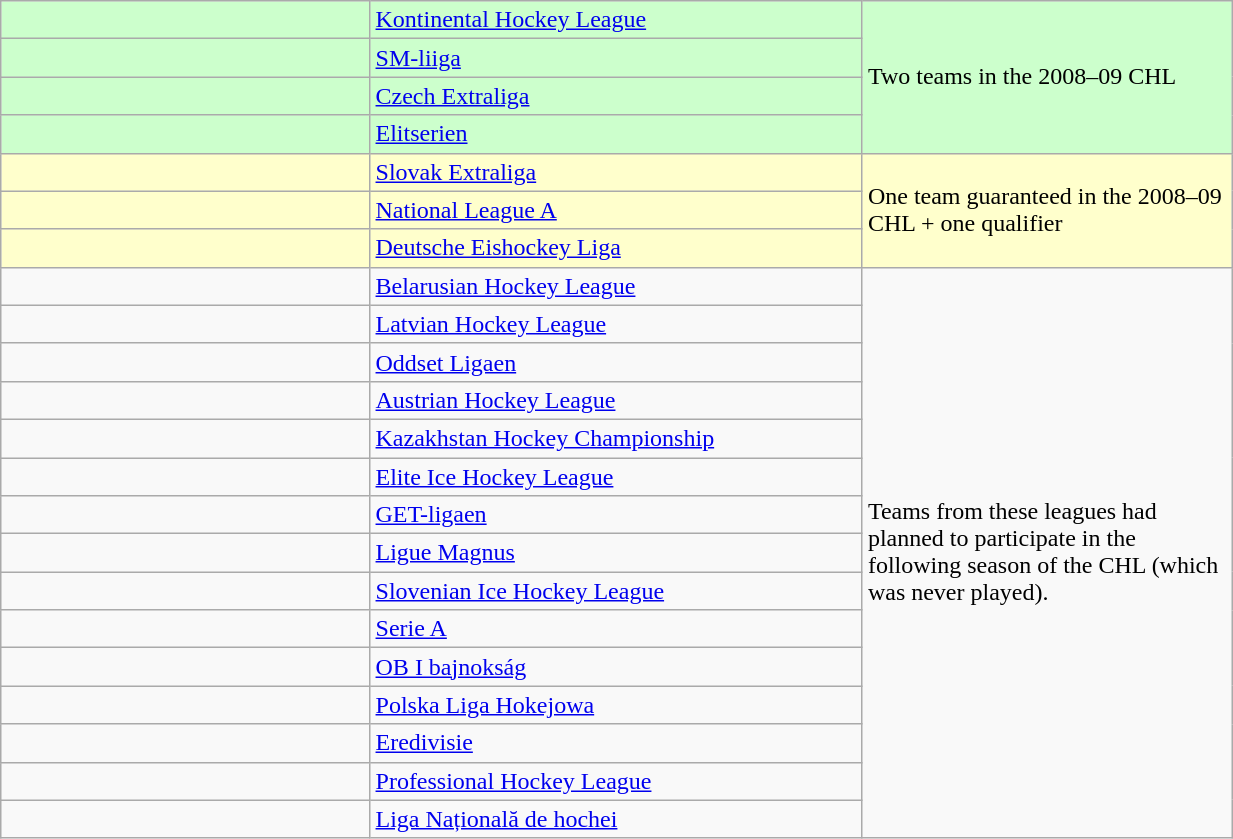<table class="wikitable" width="65%">
<tr bgcolor="#CCFFCC">
<td width="30%"></td>
<td width="40%"><a href='#'>Kontinental Hockey League</a></td>
<td rowspan="4" width="33%">Two teams in the 2008–09 CHL</td>
</tr>
<tr bgcolor="#CCFFCC">
<td></td>
<td><a href='#'>SM-liiga</a></td>
</tr>
<tr bgcolor="#CCFFCC">
<td></td>
<td><a href='#'>Czech Extraliga</a></td>
</tr>
<tr bgcolor="#CCFFCC">
<td></td>
<td><a href='#'>Elitserien</a></td>
</tr>
<tr bgcolor="#FFFFCC">
<td></td>
<td><a href='#'>Slovak Extraliga</a></td>
<td rowspan="3" width="66%">One team guaranteed in the 2008–09 CHL + one qualifier</td>
</tr>
<tr bgcolor="#FFFFCC">
<td></td>
<td><a href='#'>National League A</a></td>
</tr>
<tr bgcolor="#FFFFCC">
<td></td>
<td><a href='#'>Deutsche Eishockey Liga</a></td>
</tr>
<tr>
<td></td>
<td><a href='#'>Belarusian Hockey League</a></td>
<td rowspan="15">Teams from these leagues had planned to participate in the following season of the CHL (which was never played).</td>
</tr>
<tr>
<td></td>
<td><a href='#'>Latvian Hockey League</a></td>
</tr>
<tr>
<td></td>
<td><a href='#'>Oddset Ligaen</a></td>
</tr>
<tr>
<td></td>
<td><a href='#'>Austrian Hockey League</a></td>
</tr>
<tr>
<td></td>
<td><a href='#'>Kazakhstan Hockey Championship</a></td>
</tr>
<tr>
<td></td>
<td><a href='#'>Elite Ice Hockey League</a></td>
</tr>
<tr>
<td></td>
<td><a href='#'>GET-ligaen</a></td>
</tr>
<tr>
<td></td>
<td><a href='#'>Ligue Magnus</a></td>
</tr>
<tr>
<td></td>
<td><a href='#'>Slovenian Ice Hockey League</a></td>
</tr>
<tr>
<td></td>
<td><a href='#'>Serie A</a></td>
</tr>
<tr>
<td></td>
<td><a href='#'>OB I bajnokság</a></td>
</tr>
<tr>
<td></td>
<td><a href='#'>Polska Liga Hokejowa</a></td>
</tr>
<tr>
<td></td>
<td><a href='#'>Eredivisie</a></td>
</tr>
<tr>
<td></td>
<td><a href='#'>Professional Hockey League</a></td>
</tr>
<tr>
<td></td>
<td><a href='#'>Liga Națională de hochei</a></td>
</tr>
</table>
